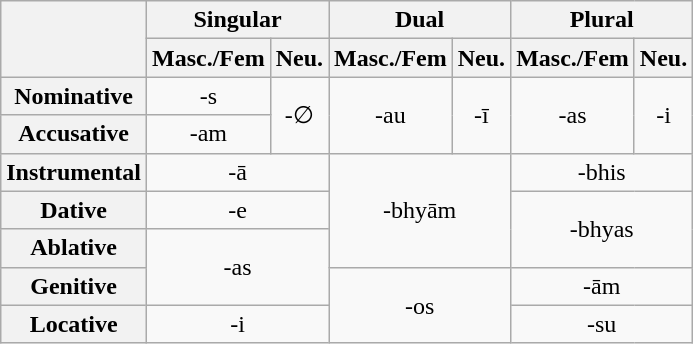<table class="wikitable" style="text-align:center" |>
<tr>
<th rowspan="2"></th>
<th colspan="2">Singular</th>
<th colspan="2">Dual</th>
<th colspan="2">Plural</th>
</tr>
<tr>
<th>Masc./Fem</th>
<th>Neu.</th>
<th>Masc./Fem</th>
<th>Neu.</th>
<th>Masc./Fem</th>
<th>Neu.</th>
</tr>
<tr>
<th>Nominative</th>
<td>-s</td>
<td rowspan="2">-∅</td>
<td rowspan="2">-au</td>
<td rowspan="2">-ī</td>
<td rowspan="2">-as</td>
<td rowspan="2">-i</td>
</tr>
<tr>
<th>Accusative</th>
<td>-am</td>
</tr>
<tr>
<th>Instrumental</th>
<td colspan="2">-ā</td>
<td rowspan="3" colspan="2">-bhyām</td>
<td colspan="2">-bhis</td>
</tr>
<tr>
<th>Dative</th>
<td colspan="2">-e</td>
<td rowspan="2" colspan="2">-bhyas</td>
</tr>
<tr>
<th>Ablative</th>
<td rowspan="2" colspan="2">-as</td>
</tr>
<tr>
<th>Genitive</th>
<td rowspan="2" colspan="2">-os</td>
<td colspan="2">-ām</td>
</tr>
<tr>
<th>Locative</th>
<td colspan="2">-i</td>
<td colspan="2">-su</td>
</tr>
</table>
